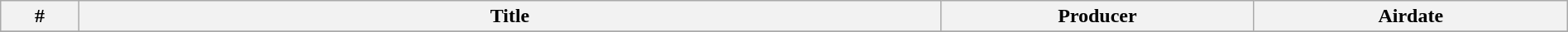<table class="wikitable plainrowheaders" width="100%">
<tr>
<th width="5%">#</th>
<th width="55%">Title</th>
<th width="20%">Producer</th>
<th width="20%">Airdate</th>
</tr>
<tr>
</tr>
</table>
